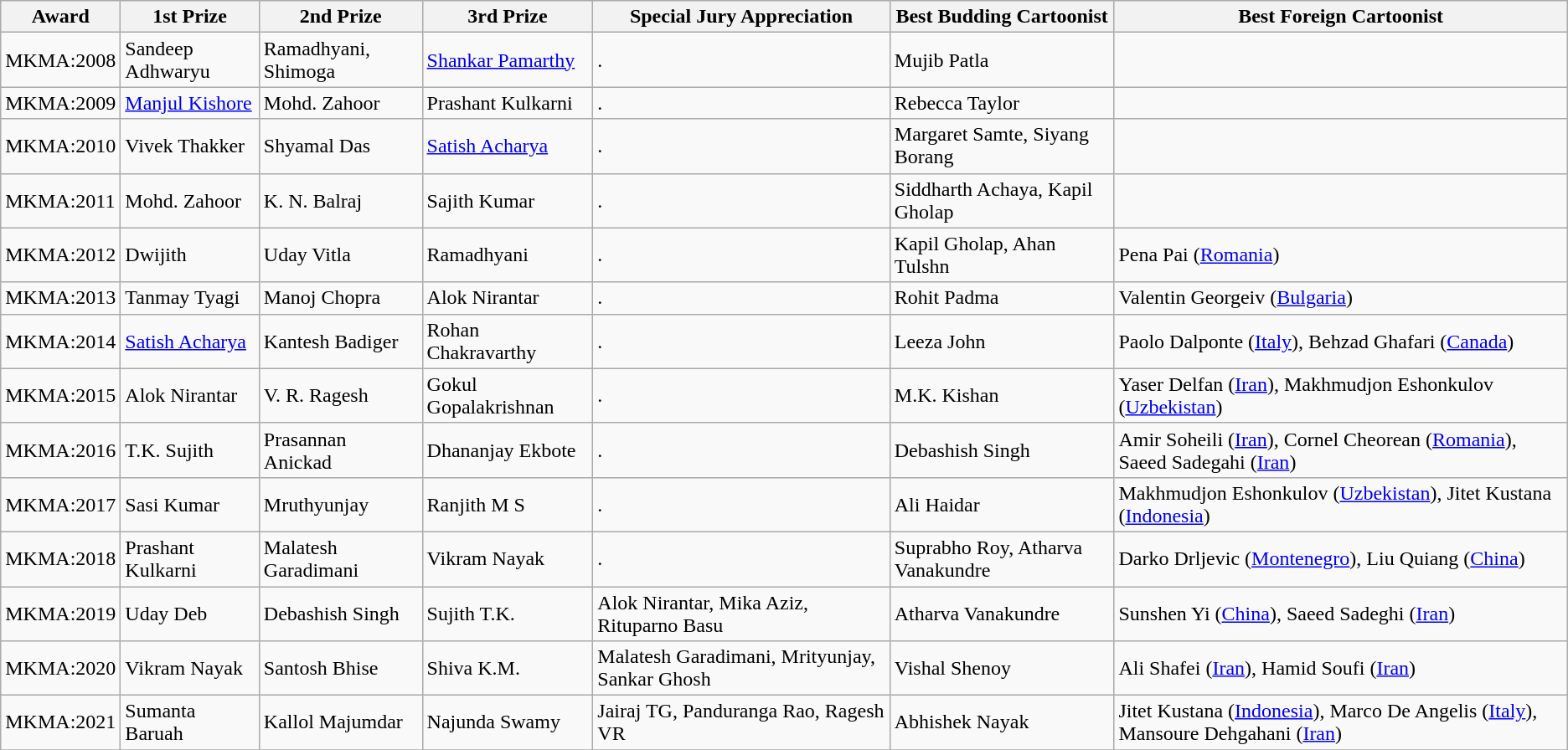<table class="wikitable sortable">
<tr>
<th>Award</th>
<th>1st Prize</th>
<th>2nd Prize</th>
<th>3rd Prize</th>
<th>Special Jury Appreciation</th>
<th>Best Budding Cartoonist</th>
<th>Best Foreign Cartoonist</th>
</tr>
<tr>
<td>MKMA:2008</td>
<td>Sandeep Adhwaryu </td>
<td>Ramadhyani, Shimoga</td>
<td><a href='#'>Shankar Pamarthy</a></td>
<td>.</td>
<td>Mujib Patla</td>
<td></td>
</tr>
<tr>
<td>MKMA:2009</td>
<td><a href='#'>Manjul Kishore</a></td>
<td>Mohd. Zahoor</td>
<td>Prashant Kulkarni</td>
<td>.</td>
<td>Rebecca Taylor</td>
<td></td>
</tr>
<tr>
<td>MKMA:2010</td>
<td>Vivek Thakker</td>
<td>Shyamal Das</td>
<td><a href='#'>Satish Acharya</a></td>
<td>.</td>
<td>Margaret Samte, Siyang Borang</td>
<td></td>
</tr>
<tr>
<td>MKMA:2011</td>
<td>Mohd. Zahoor</td>
<td>K. N. Balraj</td>
<td>Sajith Kumar</td>
<td>.</td>
<td>Siddharth Achaya, Kapil Gholap</td>
<td></td>
</tr>
<tr>
<td>MKMA:2012</td>
<td>Dwijith</td>
<td>Uday Vitla</td>
<td>Ramadhyani</td>
<td>.</td>
<td>Kapil Gholap, Ahan Tulshn</td>
<td>Pena Pai (<a href='#'>Romania</a>)</td>
</tr>
<tr>
<td>MKMA:2013</td>
<td>Tanmay Tyagi</td>
<td>Manoj Chopra</td>
<td>Alok Nirantar</td>
<td>.</td>
<td>Rohit Padma</td>
<td>Valentin Georgeiv (<a href='#'>Bulgaria</a>)</td>
</tr>
<tr>
<td>MKMA:2014</td>
<td><a href='#'>Satish Acharya</a></td>
<td>Kantesh Badiger</td>
<td>Rohan Chakravarthy</td>
<td>.</td>
<td>Leeza John</td>
<td>Paolo Dalponte (<a href='#'>Italy</a>), Behzad Ghafari (<a href='#'>Canada</a>)</td>
</tr>
<tr>
<td>MKMA:2015</td>
<td>Alok Nirantar</td>
<td>V. R. Ragesh</td>
<td>Gokul Gopalakrishnan</td>
<td>.</td>
<td>M.K. Kishan</td>
<td>Yaser Delfan (<a href='#'>Iran</a>), Makhmudjon Eshonkulov (<a href='#'>Uzbekistan</a>)</td>
</tr>
<tr>
<td>MKMA:2016</td>
<td>T.K. Sujith</td>
<td>Prasannan Anickad</td>
<td>Dhananjay Ekbote</td>
<td>.</td>
<td>Debashish Singh</td>
<td>Amir Soheili (<a href='#'>Iran</a>), Cornel Cheorean (<a href='#'>Romania</a>), Saeed Sadegahi (<a href='#'>Iran</a>)</td>
</tr>
<tr>
<td>MKMA:2017</td>
<td>Sasi Kumar</td>
<td>Mruthyunjay</td>
<td>Ranjith M S</td>
<td>.</td>
<td>Ali Haidar</td>
<td>Makhmudjon Eshonkulov (<a href='#'>Uzbekistan</a>), Jitet Kustana (<a href='#'>Indonesia</a>)</td>
</tr>
<tr>
<td>MKMA:2018</td>
<td>Prashant Kulkarni</td>
<td>Malatesh Garadimani</td>
<td>Vikram Nayak</td>
<td>.</td>
<td>Suprabho Roy, Atharva Vanakundre</td>
<td>Darko Drljevic (<a href='#'>Montenegro</a>), Liu Quiang (<a href='#'>China</a>)</td>
</tr>
<tr>
<td>MKMA:2019</td>
<td>Uday Deb</td>
<td>Debashish Singh</td>
<td>Sujith T.K.</td>
<td>Alok Nirantar, Mika Aziz, Rituparno Basu</td>
<td>Atharva Vanakundre</td>
<td>Sunshen Yi (<a href='#'>China</a>), Saeed Sadeghi (<a href='#'>Iran</a>)</td>
</tr>
<tr>
<td>MKMA:2020</td>
<td>Vikram Nayak</td>
<td>Santosh Bhise</td>
<td>Shiva K.M.</td>
<td>Malatesh Garadimani, Mrityunjay, Sankar Ghosh</td>
<td>Vishal Shenoy</td>
<td>Ali Shafei (<a href='#'>Iran</a>), Hamid Soufi (<a href='#'>Iran</a>)</td>
</tr>
<tr>
<td>MKMA:2021</td>
<td>Sumanta Baruah</td>
<td>Kallol Majumdar</td>
<td>Najunda Swamy</td>
<td>Jairaj TG, Panduranga Rao, Ragesh VR</td>
<td>Abhishek Nayak</td>
<td>Jitet Kustana (<a href='#'>Indonesia</a>), Marco De Angelis (<a href='#'>Italy</a>), Mansoure Dehgahani (<a href='#'>Iran</a>)</td>
</tr>
<tr>
</tr>
</table>
